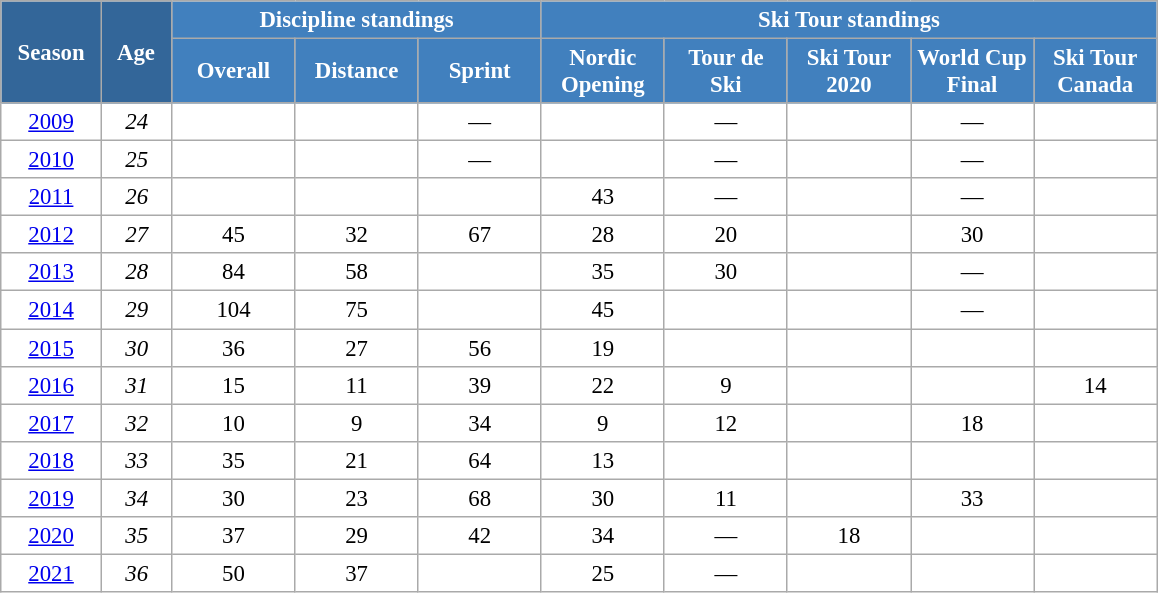<table class="wikitable" style="font-size:95%; text-align:center; border:grey solid 1px; border-collapse:collapse; background:#ffffff;">
<tr>
<th style="background-color:#369; color:white; width:60px;" rowspan="2"> Season </th>
<th style="background-color:#369; color:white; width:40px;" rowspan="2"> Age </th>
<th style="background-color:#4180be; color:white;" colspan="3">Discipline standings</th>
<th style="background-color:#4180be; color:white;" colspan="5">Ski Tour standings</th>
</tr>
<tr>
<th style="background-color:#4180be; color:white; width:75px;">Overall</th>
<th style="background-color:#4180be; color:white; width:75px;">Distance</th>
<th style="background-color:#4180be; color:white; width:75px;">Sprint</th>
<th style="background-color:#4180be; color:white; width:75px;">Nordic<br>Opening</th>
<th style="background-color:#4180be; color:white; width:75px;">Tour de<br>Ski</th>
<th style="background-color:#4180be; color:white; width:75px;">Ski Tour<br>2020</th>
<th style="background-color:#4180be; color:white; width:75px;">World Cup<br>Final</th>
<th style="background-color:#4180be; color:white; width:75px;">Ski Tour<br>Canada</th>
</tr>
<tr>
<td><a href='#'>2009</a></td>
<td><em>24</em></td>
<td></td>
<td></td>
<td>—</td>
<td></td>
<td>—</td>
<td></td>
<td>—</td>
<td></td>
</tr>
<tr>
<td><a href='#'>2010</a></td>
<td><em>25</em></td>
<td></td>
<td></td>
<td>—</td>
<td></td>
<td>—</td>
<td></td>
<td>—</td>
<td></td>
</tr>
<tr>
<td><a href='#'>2011</a></td>
<td><em>26</em></td>
<td></td>
<td></td>
<td></td>
<td>43</td>
<td>—</td>
<td></td>
<td>—</td>
<td></td>
</tr>
<tr>
<td><a href='#'>2012</a></td>
<td><em>27</em></td>
<td>45</td>
<td>32</td>
<td>67</td>
<td>28</td>
<td>20</td>
<td></td>
<td>30</td>
<td></td>
</tr>
<tr>
<td><a href='#'>2013</a></td>
<td><em>28</em></td>
<td>84</td>
<td>58</td>
<td></td>
<td>35</td>
<td>30</td>
<td></td>
<td>—</td>
<td></td>
</tr>
<tr>
<td><a href='#'>2014</a></td>
<td><em>29</em></td>
<td>104</td>
<td>75</td>
<td></td>
<td>45</td>
<td></td>
<td></td>
<td>—</td>
<td></td>
</tr>
<tr>
<td><a href='#'>2015</a></td>
<td><em>30</em></td>
<td>36</td>
<td>27</td>
<td>56</td>
<td>19</td>
<td></td>
<td></td>
<td></td>
<td></td>
</tr>
<tr>
<td><a href='#'>2016</a></td>
<td><em>31</em></td>
<td>15</td>
<td>11</td>
<td>39</td>
<td>22</td>
<td>9</td>
<td></td>
<td></td>
<td>14</td>
</tr>
<tr>
<td><a href='#'>2017</a></td>
<td><em>32</em></td>
<td>10</td>
<td>9</td>
<td>34</td>
<td>9</td>
<td>12</td>
<td></td>
<td>18</td>
<td></td>
</tr>
<tr>
<td><a href='#'>2018</a></td>
<td><em>33</em></td>
<td>35</td>
<td>21</td>
<td>64</td>
<td>13</td>
<td></td>
<td></td>
<td></td>
<td></td>
</tr>
<tr>
<td><a href='#'>2019</a></td>
<td><em>34</em></td>
<td>30</td>
<td>23</td>
<td>68</td>
<td>30</td>
<td>11</td>
<td></td>
<td>33</td>
<td></td>
</tr>
<tr>
<td><a href='#'>2020</a></td>
<td><em>35</em></td>
<td>37</td>
<td>29</td>
<td>42</td>
<td>34</td>
<td>—</td>
<td>18</td>
<td></td>
<td></td>
</tr>
<tr>
<td><a href='#'>2021</a></td>
<td><em>36</em></td>
<td>50</td>
<td>37</td>
<td></td>
<td>25</td>
<td>—</td>
<td></td>
<td></td>
<td></td>
</tr>
</table>
